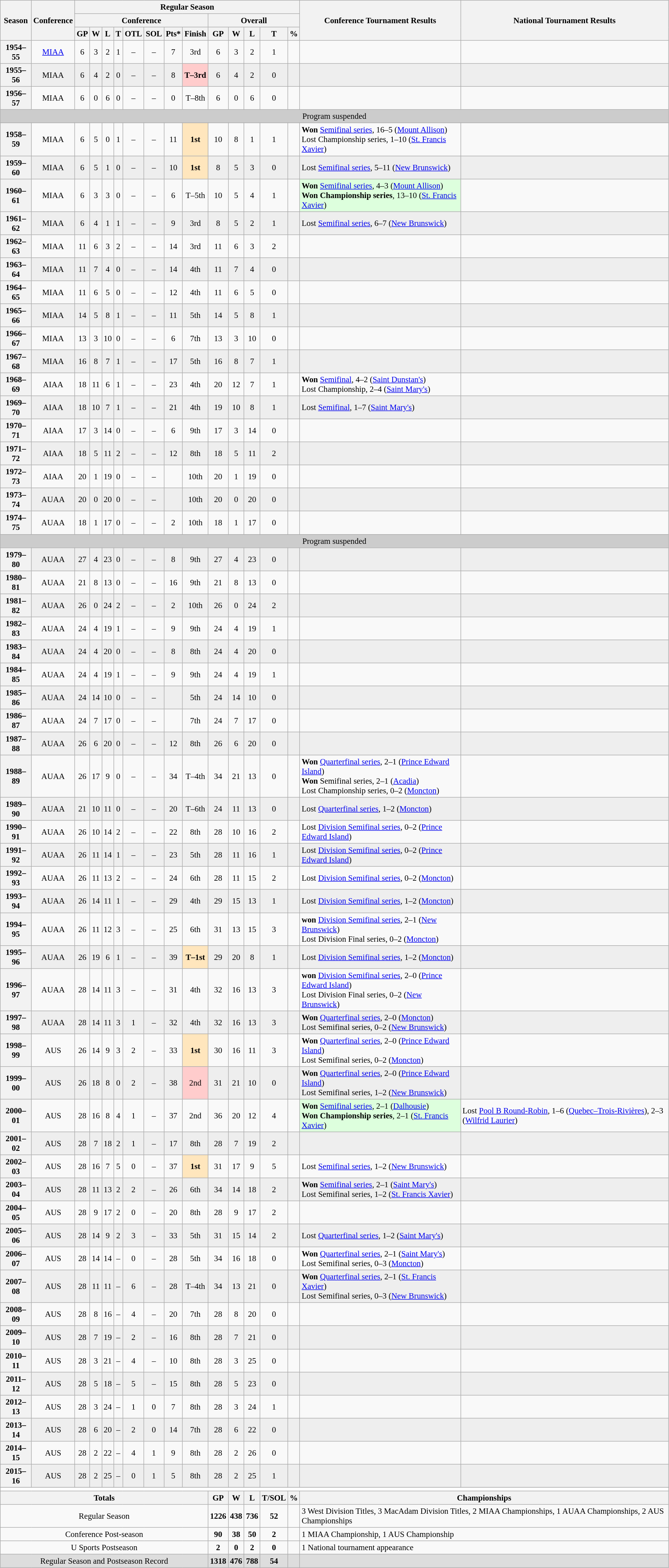<table class="wikitable" style="text-align: center; font-size: 95%">
<tr>
<th rowspan="3">Season</th>
<th rowspan="3">Conference</th>
<th colspan="13">Regular Season</th>
<th rowspan="3">Conference Tournament Results</th>
<th rowspan="3">National Tournament Results</th>
</tr>
<tr>
<th colspan="8">Conference</th>
<th colspan="5">Overall</th>
</tr>
<tr>
<th>GP</th>
<th>W</th>
<th>L</th>
<th>T</th>
<th>OTL</th>
<th>SOL</th>
<th>Pts*</th>
<th>Finish</th>
<th>GP</th>
<th>W</th>
<th>L</th>
<th>T</th>
<th>%</th>
</tr>
<tr>
<th>1954–55</th>
<td><a href='#'>MIAA</a></td>
<td>6</td>
<td>3</td>
<td>2</td>
<td>1</td>
<td>–</td>
<td>–</td>
<td>7</td>
<td>3rd</td>
<td>6</td>
<td>3</td>
<td>2</td>
<td>1</td>
<td></td>
<td align="left"></td>
<td align="left"></td>
</tr>
<tr bgcolor=eeeeee>
<th>1955–56</th>
<td>MIAA</td>
<td>6</td>
<td>4</td>
<td>2</td>
<td>0</td>
<td>–</td>
<td>–</td>
<td>8</td>
<td style="background: #FFCCCC;"><strong>T–3rd</strong></td>
<td>6</td>
<td>4</td>
<td>2</td>
<td>0</td>
<td></td>
<td align="left"></td>
<td align="left"></td>
</tr>
<tr>
<th>1956–57</th>
<td>MIAA</td>
<td>6</td>
<td>0</td>
<td>6</td>
<td>0</td>
<td>–</td>
<td>–</td>
<td>0</td>
<td>T–8th</td>
<td>6</td>
<td>0</td>
<td>6</td>
<td>0</td>
<td></td>
<td align="left"></td>
<td align="left"></td>
</tr>
<tr>
<td style="background:#cccccc;" colspan="18">Program suspended</td>
</tr>
<tr>
<th>1958–59</th>
<td>MIAA</td>
<td>6</td>
<td>5</td>
<td>0</td>
<td>1</td>
<td>–</td>
<td>–</td>
<td>11</td>
<td style="background: #FFE6BD;"><strong>1st</strong></td>
<td>10</td>
<td>8</td>
<td>1</td>
<td>1</td>
<td></td>
<td align="left"><strong>Won</strong> <a href='#'>Semifinal series</a>, 16–5 (<a href='#'>Mount Allison</a>)<br>Lost Championship series, 1–10 (<a href='#'>St. Francis Xavier</a>)</td>
<td align="left"></td>
</tr>
<tr bgcolor=eeeeee>
<th>1959–60</th>
<td>MIAA</td>
<td>6</td>
<td>5</td>
<td>1</td>
<td>0</td>
<td>–</td>
<td>–</td>
<td>10</td>
<td style="background: #FFE6BD;"><strong>1st</strong></td>
<td>8</td>
<td>5</td>
<td>3</td>
<td>0</td>
<td></td>
<td align="left">Lost <a href='#'>Semifinal series</a>, 5–11 (<a href='#'>New Brunswick</a>)</td>
<td align="left"></td>
</tr>
<tr>
<th>1960–61</th>
<td>MIAA</td>
<td>6</td>
<td>3</td>
<td>3</td>
<td>0</td>
<td>–</td>
<td>–</td>
<td>6</td>
<td>T–5th</td>
<td>10</td>
<td>5</td>
<td>4</td>
<td>1</td>
<td></td>
<td style="background: #ddffdd;" align="left"><strong>Won</strong> <a href='#'>Semifinal series</a>, 4–3 (<a href='#'>Mount Allison</a>)<br><strong>Won Championship series</strong>, 13–10 (<a href='#'>St. Francis Xavier</a>)</td>
<td align="left"></td>
</tr>
<tr bgcolor=eeeeee>
<th>1961–62</th>
<td>MIAA</td>
<td>6</td>
<td>4</td>
<td>1</td>
<td>1</td>
<td>–</td>
<td>–</td>
<td>9</td>
<td>3rd</td>
<td>8</td>
<td>5</td>
<td>2</td>
<td>1</td>
<td></td>
<td align="left">Lost <a href='#'>Semifinal series</a>, 6–7 (<a href='#'>New Brunswick</a>)</td>
<td align="left"></td>
</tr>
<tr>
<th>1962–63</th>
<td>MIAA</td>
<td>11</td>
<td>6</td>
<td>3</td>
<td>2</td>
<td>–</td>
<td>–</td>
<td>14</td>
<td>3rd</td>
<td>11</td>
<td>6</td>
<td>3</td>
<td>2</td>
<td></td>
<td align="left"></td>
<td align="left"></td>
</tr>
<tr bgcolor=eeeeee>
<th>1963–64</th>
<td>MIAA</td>
<td>11</td>
<td>7</td>
<td>4</td>
<td>0</td>
<td>–</td>
<td>–</td>
<td>14</td>
<td>4th</td>
<td>11</td>
<td>7</td>
<td>4</td>
<td>0</td>
<td></td>
<td align="left"></td>
<td align="left"></td>
</tr>
<tr>
<th>1964–65</th>
<td>MIAA</td>
<td>11</td>
<td>6</td>
<td>5</td>
<td>0</td>
<td>–</td>
<td>–</td>
<td>12</td>
<td>4th</td>
<td>11</td>
<td>6</td>
<td>5</td>
<td>0</td>
<td></td>
<td align="left"></td>
<td align="left"></td>
</tr>
<tr bgcolor=eeeeee>
<th>1965–66</th>
<td>MIAA</td>
<td>14</td>
<td>5</td>
<td>8</td>
<td>1</td>
<td>–</td>
<td>–</td>
<td>11</td>
<td>5th</td>
<td>14</td>
<td>5</td>
<td>8</td>
<td>1</td>
<td></td>
<td align="left"></td>
<td align="left"></td>
</tr>
<tr>
<th>1966–67</th>
<td>MIAA</td>
<td>13</td>
<td>3</td>
<td>10</td>
<td>0</td>
<td>–</td>
<td>–</td>
<td>6</td>
<td>7th</td>
<td>13</td>
<td>3</td>
<td>10</td>
<td>0</td>
<td></td>
<td align="left"></td>
<td align="left"></td>
</tr>
<tr bgcolor=eeeeee>
<th>1967–68</th>
<td>MIAA</td>
<td>16</td>
<td>8</td>
<td>7</td>
<td>1</td>
<td>–</td>
<td>–</td>
<td>17</td>
<td>5th</td>
<td>16</td>
<td>8</td>
<td>7</td>
<td>1</td>
<td></td>
<td align="left"></td>
<td align="left"></td>
</tr>
<tr>
<th>1968–69</th>
<td>AIAA</td>
<td>18</td>
<td>11</td>
<td>6</td>
<td>1</td>
<td>–</td>
<td>–</td>
<td>23</td>
<td>4th</td>
<td>20</td>
<td>12</td>
<td>7</td>
<td>1</td>
<td></td>
<td align="left"><strong>Won</strong> <a href='#'>Semifinal</a>, 4–2 (<a href='#'>Saint Dunstan's</a>)<br>Lost Championship, 2–4 (<a href='#'>Saint Mary's</a>)</td>
<td align="left"></td>
</tr>
<tr bgcolor=eeeeee>
<th>1969–70</th>
<td>AIAA</td>
<td>18</td>
<td>10</td>
<td>7</td>
<td>1</td>
<td>–</td>
<td>–</td>
<td>21</td>
<td>4th</td>
<td>19</td>
<td>10</td>
<td>8</td>
<td>1</td>
<td></td>
<td align="left">Lost <a href='#'>Semifinal</a>, 1–7 (<a href='#'>Saint Mary's</a>)</td>
<td align="left"></td>
</tr>
<tr>
<th>1970–71</th>
<td>AIAA</td>
<td>17</td>
<td>3</td>
<td>14</td>
<td>0</td>
<td>–</td>
<td>–</td>
<td>6</td>
<td>9th</td>
<td>17</td>
<td>3</td>
<td>14</td>
<td>0</td>
<td></td>
<td align="left"></td>
<td align="left"></td>
</tr>
<tr bgcolor=eeeeee>
<th>1971–72</th>
<td>AIAA</td>
<td>18</td>
<td>5</td>
<td>11</td>
<td>2</td>
<td>–</td>
<td>–</td>
<td>12</td>
<td>8th</td>
<td>18</td>
<td>5</td>
<td>11</td>
<td>2</td>
<td></td>
<td align="left"></td>
<td align="left"></td>
</tr>
<tr>
<th>1972–73</th>
<td>AIAA</td>
<td>20</td>
<td>1</td>
<td>19</td>
<td>0</td>
<td>–</td>
<td>–</td>
<td></td>
<td>10th</td>
<td>20</td>
<td>1</td>
<td>19</td>
<td>0</td>
<td></td>
<td align="left"></td>
<td align="left"></td>
</tr>
<tr bgcolor=eeeeee>
<th>1973–74</th>
<td>AUAA</td>
<td>20</td>
<td>0</td>
<td>20</td>
<td>0</td>
<td>–</td>
<td>–</td>
<td></td>
<td>10th</td>
<td>20</td>
<td>0</td>
<td>20</td>
<td>0</td>
<td></td>
<td align="left"></td>
<td align="left"></td>
</tr>
<tr>
<th>1974–75</th>
<td>AUAA</td>
<td>18</td>
<td>1</td>
<td>17</td>
<td>0</td>
<td>–</td>
<td>–</td>
<td>2</td>
<td>10th</td>
<td>18</td>
<td>1</td>
<td>17</td>
<td>0</td>
<td></td>
<td align="left"></td>
<td align="left"></td>
</tr>
<tr>
<td style="background:#cccccc;" colspan="18">Program suspended</td>
</tr>
<tr bgcolor=eeeeee>
<th>1979–80</th>
<td>AUAA</td>
<td>27</td>
<td>4</td>
<td>23</td>
<td>0</td>
<td>–</td>
<td>–</td>
<td>8</td>
<td>9th</td>
<td>27</td>
<td>4</td>
<td>23</td>
<td>0</td>
<td></td>
<td align="left"></td>
<td align="left"></td>
</tr>
<tr>
<th>1980–81</th>
<td>AUAA</td>
<td>21</td>
<td>8</td>
<td>13</td>
<td>0</td>
<td>–</td>
<td>–</td>
<td>16</td>
<td>9th</td>
<td>21</td>
<td>8</td>
<td>13</td>
<td>0</td>
<td></td>
<td align="left"></td>
<td align="left"></td>
</tr>
<tr bgcolor=eeeeee>
<th>1981–82</th>
<td>AUAA</td>
<td>26</td>
<td>0</td>
<td>24</td>
<td>2</td>
<td>–</td>
<td>–</td>
<td>2</td>
<td>10th</td>
<td>26</td>
<td>0</td>
<td>24</td>
<td>2</td>
<td></td>
<td align="left"></td>
<td align="left"></td>
</tr>
<tr>
<th>1982–83</th>
<td>AUAA</td>
<td>24</td>
<td>4</td>
<td>19</td>
<td>1</td>
<td>–</td>
<td>–</td>
<td>9</td>
<td>9th</td>
<td>24</td>
<td>4</td>
<td>19</td>
<td>1</td>
<td></td>
<td align="left"></td>
<td align="left"></td>
</tr>
<tr bgcolor=eeeeee>
<th>1983–84</th>
<td>AUAA</td>
<td>24</td>
<td>4</td>
<td>20</td>
<td>0</td>
<td>–</td>
<td>–</td>
<td>8</td>
<td>8th</td>
<td>24</td>
<td>4</td>
<td>20</td>
<td>0</td>
<td></td>
<td align="left"></td>
<td align="left"></td>
</tr>
<tr>
<th>1984–85</th>
<td>AUAA</td>
<td>24</td>
<td>4</td>
<td>19</td>
<td>1</td>
<td>–</td>
<td>–</td>
<td>9</td>
<td>9th</td>
<td>24</td>
<td>4</td>
<td>19</td>
<td>1</td>
<td></td>
<td align="left"></td>
<td align="left"></td>
</tr>
<tr bgcolor=eeeeee>
<th>1985–86</th>
<td>AUAA</td>
<td>24</td>
<td>14</td>
<td>10</td>
<td>0</td>
<td>–</td>
<td>–</td>
<td></td>
<td>5th</td>
<td>24</td>
<td>14</td>
<td>10</td>
<td>0</td>
<td></td>
<td align="left"></td>
<td align="left"></td>
</tr>
<tr>
<th>1986–87</th>
<td>AUAA</td>
<td>24</td>
<td>7</td>
<td>17</td>
<td>0</td>
<td>–</td>
<td>–</td>
<td></td>
<td>7th</td>
<td>24</td>
<td>7</td>
<td>17</td>
<td>0</td>
<td></td>
<td align="left"></td>
<td align="left"></td>
</tr>
<tr bgcolor=eeeeee>
<th>1987–88</th>
<td>AUAA</td>
<td>26</td>
<td>6</td>
<td>20</td>
<td>0</td>
<td>–</td>
<td>–</td>
<td>12</td>
<td>8th</td>
<td>26</td>
<td>6</td>
<td>20</td>
<td>0</td>
<td></td>
<td align="left"></td>
<td align="left"></td>
</tr>
<tr>
<th>1988–89</th>
<td>AUAA</td>
<td>26</td>
<td>17</td>
<td>9</td>
<td>0</td>
<td>–</td>
<td>–</td>
<td>34</td>
<td>T–4th</td>
<td>34</td>
<td>21</td>
<td>13</td>
<td>0</td>
<td></td>
<td align="left"><strong>Won</strong> <a href='#'>Quarterfinal series</a>, 2–1 (<a href='#'>Prince Edward Island</a>)<br><strong>Won</strong> Semifinal series, 2–1 (<a href='#'>Acadia</a>)<br>Lost Championship series, 0–2 (<a href='#'>Moncton</a>)</td>
<td align="left"></td>
</tr>
<tr bgcolor=eeeeee>
<th>1989–90</th>
<td>AUAA</td>
<td>21</td>
<td>10</td>
<td>11</td>
<td>0</td>
<td>–</td>
<td>–</td>
<td>20</td>
<td>T–6th</td>
<td>24</td>
<td>11</td>
<td>13</td>
<td>0</td>
<td></td>
<td align="left">Lost <a href='#'>Quarterfinal series</a>, 1–2 (<a href='#'>Moncton</a>)</td>
<td align="left"></td>
</tr>
<tr>
<th>1990–91</th>
<td>AUAA</td>
<td>26</td>
<td>10</td>
<td>14</td>
<td>2</td>
<td>–</td>
<td>–</td>
<td>22</td>
<td>8th</td>
<td>28</td>
<td>10</td>
<td>16</td>
<td>2</td>
<td></td>
<td align="left">Lost <a href='#'>Division Semifinal series</a>, 0–2 (<a href='#'>Prince Edward Island</a>)</td>
<td align="left"></td>
</tr>
<tr bgcolor=eeeeee>
<th>1991–92</th>
<td>AUAA</td>
<td>26</td>
<td>11</td>
<td>14</td>
<td>1</td>
<td>–</td>
<td>–</td>
<td>23</td>
<td>5th</td>
<td>28</td>
<td>11</td>
<td>16</td>
<td>1</td>
<td></td>
<td align="left">Lost <a href='#'>Division Semifinal series</a>, 0–2 (<a href='#'>Prince Edward Island</a>)</td>
<td align="left"></td>
</tr>
<tr>
<th>1992–93</th>
<td>AUAA</td>
<td>26</td>
<td>11</td>
<td>13</td>
<td>2</td>
<td>–</td>
<td>–</td>
<td>24</td>
<td>6th</td>
<td>28</td>
<td>11</td>
<td>15</td>
<td>2</td>
<td></td>
<td align="left">Lost <a href='#'>Division Semifinal series</a>, 0–2 (<a href='#'>Moncton</a>)</td>
<td align="left"></td>
</tr>
<tr bgcolor=eeeeee>
<th>1993–94</th>
<td>AUAA</td>
<td>26</td>
<td>14</td>
<td>11</td>
<td>1</td>
<td>–</td>
<td>–</td>
<td>29</td>
<td>4th</td>
<td>29</td>
<td>15</td>
<td>13</td>
<td>1</td>
<td></td>
<td align="left">Lost <a href='#'>Division Semifinal series</a>, 1–2 (<a href='#'>Moncton</a>)</td>
<td align="left"></td>
</tr>
<tr>
<th>1994–95</th>
<td>AUAA</td>
<td>26</td>
<td>11</td>
<td>12</td>
<td>3</td>
<td>–</td>
<td>–</td>
<td>25</td>
<td>6th</td>
<td>31</td>
<td>13</td>
<td>15</td>
<td>3</td>
<td></td>
<td align="left"><strong>won</strong> <a href='#'>Division Semifinal series</a>, 2–1 (<a href='#'>New Brunswick</a>)<br>Lost Division Final series, 0–2 (<a href='#'>Moncton</a>)</td>
<td align="left"></td>
</tr>
<tr bgcolor=eeeeee>
<th>1995–96</th>
<td>AUAA</td>
<td>26</td>
<td>19</td>
<td>6</td>
<td>1</td>
<td>–</td>
<td>–</td>
<td>39</td>
<td style="background: #FFE6BD;"><strong>T–1st</strong></td>
<td>29</td>
<td>20</td>
<td>8</td>
<td>1</td>
<td></td>
<td align="left">Lost <a href='#'>Division Semifinal series</a>, 1–2 (<a href='#'>Moncton</a>)</td>
<td align="left"></td>
</tr>
<tr>
<th>1996–97</th>
<td>AUAA</td>
<td>28</td>
<td>14</td>
<td>11</td>
<td>3</td>
<td>–</td>
<td>–</td>
<td>31</td>
<td>4th</td>
<td>32</td>
<td>16</td>
<td>13</td>
<td>3</td>
<td></td>
<td align="left"><strong>won</strong> <a href='#'>Division Semifinal series</a>, 2–0 (<a href='#'>Prince Edward Island</a>)<br>Lost Division Final series, 0–2 (<a href='#'>New Brunswick</a>)</td>
<td align="left"></td>
</tr>
<tr bgcolor=eeeeee>
<th>1997–98</th>
<td>AUAA</td>
<td>28</td>
<td>14</td>
<td>11</td>
<td>3</td>
<td>1</td>
<td>–</td>
<td>32</td>
<td>4th</td>
<td>32</td>
<td>16</td>
<td>13</td>
<td>3</td>
<td></td>
<td align="left"><strong>Won</strong> <a href='#'>Quarterfinal series</a>, 2–0 (<a href='#'>Moncton</a>)<br>Lost Semifinal series, 0–2 (<a href='#'>New Brunswick</a>)</td>
<td align="left"></td>
</tr>
<tr>
<th>1998–99</th>
<td>AUS</td>
<td>26</td>
<td>14</td>
<td>9</td>
<td>3</td>
<td>2</td>
<td>–</td>
<td>33</td>
<td style="background: #FFE6BD;"><strong>1st</strong></td>
<td>30</td>
<td>16</td>
<td>11</td>
<td>3</td>
<td></td>
<td align="left"><strong>Won</strong> <a href='#'>Quarterfinal series</a>, 2–0 (<a href='#'>Prince Edward Island</a>)<br>Lost Semifinal series, 0–2 (<a href='#'>Moncton</a>)</td>
<td align="left"></td>
</tr>
<tr bgcolor=eeeeee>
<th>1999–00</th>
<td>AUS</td>
<td>26</td>
<td>18</td>
<td>8</td>
<td>0</td>
<td>2</td>
<td>–</td>
<td>38</td>
<td style="background: #FFCCCC;">2nd</td>
<td>31</td>
<td>21</td>
<td>10</td>
<td>0</td>
<td></td>
<td align="left"><strong>Won</strong> <a href='#'>Quarterfinal series</a>, 2–0 (<a href='#'>Prince Edward Island</a>)<br>Lost Semifinal series, 1–2 (<a href='#'>New Brunswick</a>)</td>
<td align="left"></td>
</tr>
<tr>
<th>2000–01</th>
<td>AUS</td>
<td>28</td>
<td>16</td>
<td>8</td>
<td>4</td>
<td>1</td>
<td>–</td>
<td>37</td>
<td>2nd</td>
<td>36</td>
<td>20</td>
<td>12</td>
<td>4</td>
<td></td>
<td style="background: #ddffdd;" align="left"><strong>Won</strong> <a href='#'>Semifinal series</a>, 2–1 (<a href='#'>Dalhousie</a>)<br><strong>Won Championship series</strong>, 2–1 (<a href='#'>St. Francis Xavier</a>)</td>
<td align="left">Lost <a href='#'>Pool B Round-Robin</a>, 1–6 (<a href='#'>Quebec–Trois-Rivières</a>), 2–3 (<a href='#'>Wilfrid Laurier</a>)</td>
</tr>
<tr bgcolor=eeeeee>
<th>2001–02</th>
<td>AUS</td>
<td>28</td>
<td>7</td>
<td>18</td>
<td>2</td>
<td>1</td>
<td>–</td>
<td>17</td>
<td>8th</td>
<td>28</td>
<td>7</td>
<td>19</td>
<td>2</td>
<td></td>
<td align="left"></td>
<td align="left"></td>
</tr>
<tr>
<th>2002–03</th>
<td>AUS</td>
<td>28</td>
<td>16</td>
<td>7</td>
<td>5</td>
<td>0</td>
<td>–</td>
<td>37</td>
<td style="background: #FFE6BD;"><strong>1st</strong></td>
<td>31</td>
<td>17</td>
<td>9</td>
<td>5</td>
<td></td>
<td align="left">Lost <a href='#'>Semifinal series</a>, 1–2 (<a href='#'>New Brunswick</a>)</td>
<td align="left"></td>
</tr>
<tr bgcolor=eeeeee>
<th>2003–04</th>
<td>AUS</td>
<td>28</td>
<td>11</td>
<td>13</td>
<td>2</td>
<td>2</td>
<td>–</td>
<td>26</td>
<td>6th</td>
<td>34</td>
<td>14</td>
<td>18</td>
<td>2</td>
<td></td>
<td align="left"><strong>Won</strong> <a href='#'>Semifinal series</a>, 2–1 (<a href='#'>Saint Mary's</a>)<br>Lost Semifinal series, 1–2 (<a href='#'>St. Francis Xavier</a>)</td>
<td align="left"></td>
</tr>
<tr>
<th>2004–05</th>
<td>AUS</td>
<td>28</td>
<td>9</td>
<td>17</td>
<td>2</td>
<td>0</td>
<td>–</td>
<td>20</td>
<td>8th</td>
<td>28</td>
<td>9</td>
<td>17</td>
<td>2</td>
<td></td>
<td align="left"></td>
<td align="left"></td>
</tr>
<tr bgcolor=eeeeee>
<th>2005–06</th>
<td>AUS</td>
<td>28</td>
<td>14</td>
<td>9</td>
<td>2</td>
<td>3</td>
<td>–</td>
<td>33</td>
<td>5th</td>
<td>31</td>
<td>15</td>
<td>14</td>
<td>2</td>
<td></td>
<td align="left">Lost <a href='#'>Quarterfinal series</a>, 1–2 (<a href='#'>Saint Mary's</a>)</td>
<td align="left"></td>
</tr>
<tr>
<th>2006–07</th>
<td>AUS</td>
<td>28</td>
<td>14</td>
<td>14</td>
<td>–</td>
<td>0</td>
<td>–</td>
<td>28</td>
<td>5th</td>
<td>34</td>
<td>16</td>
<td>18</td>
<td>0</td>
<td></td>
<td align="left"><strong>Won</strong> <a href='#'>Quarterfinal series</a>, 2–1 (<a href='#'>Saint Mary's</a>)<br>Lost Semifinal series, 0–3 (<a href='#'>Moncton</a>)</td>
<td align="left"></td>
</tr>
<tr bgcolor=eeeeee>
<th>2007–08</th>
<td>AUS</td>
<td>28</td>
<td>11</td>
<td>11</td>
<td>–</td>
<td>6</td>
<td>–</td>
<td>28</td>
<td>T–4th</td>
<td>34</td>
<td>13</td>
<td>21</td>
<td>0</td>
<td></td>
<td align="left"><strong>Won</strong> <a href='#'>Quarterfinal series</a>, 2–1 (<a href='#'>St. Francis Xavier</a>)<br>Lost Semifinal series, 0–3 (<a href='#'>New Brunswick</a>)</td>
<td align="left"></td>
</tr>
<tr>
<th>2008–09</th>
<td>AUS</td>
<td>28</td>
<td>8</td>
<td>16</td>
<td>–</td>
<td>4</td>
<td>–</td>
<td>20</td>
<td>7th</td>
<td>28</td>
<td>8</td>
<td>20</td>
<td>0</td>
<td></td>
<td align="left"></td>
<td align="left"></td>
</tr>
<tr bgcolor=eeeeee>
<th>2009–10</th>
<td>AUS</td>
<td>28</td>
<td>7</td>
<td>19</td>
<td>–</td>
<td>2</td>
<td>–</td>
<td>16</td>
<td>8th</td>
<td>28</td>
<td>7</td>
<td>21</td>
<td>0</td>
<td></td>
<td align="left"></td>
<td align="left"></td>
</tr>
<tr>
<th>2010–11</th>
<td>AUS</td>
<td>28</td>
<td>3</td>
<td>21</td>
<td>–</td>
<td>4</td>
<td>–</td>
<td>10</td>
<td>8th</td>
<td>28</td>
<td>3</td>
<td>25</td>
<td>0</td>
<td></td>
<td align="left"></td>
<td align="left"></td>
</tr>
<tr bgcolor=eeeeee>
<th>2011–12</th>
<td>AUS</td>
<td>28</td>
<td>5</td>
<td>18</td>
<td>–</td>
<td>5</td>
<td>–</td>
<td>15</td>
<td>8th</td>
<td>28</td>
<td>5</td>
<td>23</td>
<td>0</td>
<td></td>
<td align="left"></td>
<td align="left"></td>
</tr>
<tr>
<th>2012–13</th>
<td>AUS</td>
<td>28</td>
<td>3</td>
<td>24</td>
<td>–</td>
<td>1</td>
<td>0</td>
<td>7</td>
<td>8th</td>
<td>28</td>
<td>3</td>
<td>24</td>
<td>1</td>
<td></td>
<td align="left"></td>
<td align="left"></td>
</tr>
<tr bgcolor=eeeeee>
<th>2013–14</th>
<td>AUS</td>
<td>28</td>
<td>6</td>
<td>20</td>
<td>–</td>
<td>2</td>
<td>0</td>
<td>14</td>
<td>7th</td>
<td>28</td>
<td>6</td>
<td>22</td>
<td>0</td>
<td></td>
<td align="left"></td>
<td align="left"></td>
</tr>
<tr>
<th>2014–15</th>
<td>AUS</td>
<td>28</td>
<td>2</td>
<td>22</td>
<td>–</td>
<td>4</td>
<td>1</td>
<td>9</td>
<td>8th</td>
<td>28</td>
<td>2</td>
<td>26</td>
<td>0</td>
<td></td>
<td align="left"></td>
<td align="left"></td>
</tr>
<tr bgcolor=eeeeee>
<th>2015–16</th>
<td>AUS</td>
<td>28</td>
<td>2</td>
<td>25</td>
<td>–</td>
<td>0</td>
<td>1</td>
<td>5</td>
<td>8th</td>
<td>28</td>
<td>2</td>
<td>25</td>
<td>1</td>
<td></td>
<td align="left"></td>
<td align="left"></td>
</tr>
<tr>
</tr>
<tr ->
</tr>
<tr>
<td colspan="17" style="background:#fff;"></td>
</tr>
<tr>
<th colspan="10">Totals</th>
<th>GP</th>
<th>W</th>
<th>L</th>
<th>T/SOL</th>
<th>%</th>
<th colspan="2">Championships</th>
</tr>
<tr>
<td colspan="10">Regular Season</td>
<td><strong>1226</strong></td>
<td><strong>438</strong></td>
<td><strong>736</strong></td>
<td><strong>52</strong></td>
<td><strong></strong></td>
<td colspan="2" align="left">3 West Division Titles, 3 MacAdam Division Titles, 2 MIAA Championships, 1 AUAA Championships, 2 AUS Championships</td>
</tr>
<tr>
<td colspan="10">Conference Post-season</td>
<td><strong>90</strong></td>
<td><strong>38</strong></td>
<td><strong>50</strong></td>
<td><strong>2</strong></td>
<td><strong></strong></td>
<td colspan="2" align="left">1 MIAA Championship, 1 AUS Championship</td>
</tr>
<tr>
<td colspan="10">U Sports Postseason</td>
<td><strong>2</strong></td>
<td><strong>0</strong></td>
<td><strong>2</strong></td>
<td><strong>0</strong></td>
<td><strong></strong></td>
<td colspan="2" align="left">1 National tournament appearance</td>
</tr>
<tr bgcolor=dddddd>
<td colspan="10">Regular Season and Postseason Record</td>
<td><strong>1318</strong></td>
<td><strong>476</strong></td>
<td><strong>788</strong></td>
<td><strong>54</strong></td>
<td><strong></strong></td>
<td colspan="2" align="left"></td>
</tr>
</table>
